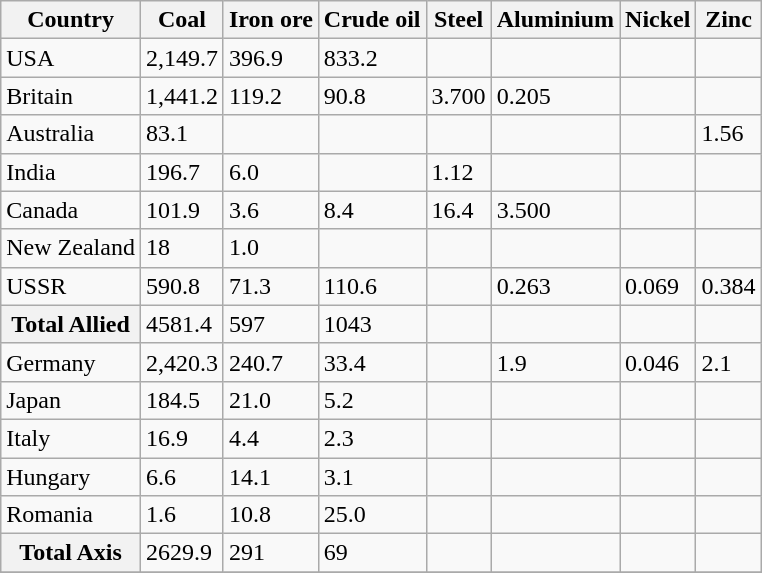<table class="wikitable">
<tr>
<th>Country</th>
<th>Coal</th>
<th>Iron ore</th>
<th>Crude oil</th>
<th>Steel</th>
<th>Aluminium</th>
<th>Nickel</th>
<th>Zinc</th>
</tr>
<tr style="display:none;">
<td>!a</td>
<td>-9999</td>
<td>-9999</td>
<td>-9999</td>
</tr>
<tr>
<td>USA</td>
<td>2,149.7</td>
<td>396.9</td>
<td>833.2</td>
<td></td>
<td></td>
<td></td>
<td></td>
</tr>
<tr>
<td>Britain</td>
<td>1,441.2</td>
<td>119.2</td>
<td>90.8</td>
<td>3.700</td>
<td>0.205</td>
<td></td>
<td></td>
</tr>
<tr>
<td>Australia</td>
<td>83.1</td>
<td></td>
<td></td>
<td></td>
<td></td>
<td></td>
<td>1.56</td>
</tr>
<tr>
<td>India</td>
<td>196.7</td>
<td>6.0</td>
<td></td>
<td>1.12</td>
<td></td>
<td></td>
<td></td>
</tr>
<tr>
<td>Canada</td>
<td>101.9</td>
<td>3.6</td>
<td>8.4</td>
<td>16.4</td>
<td>3.500</td>
<td></td>
<td></td>
</tr>
<tr>
<td>New Zealand</td>
<td>18</td>
<td>1.0</td>
<td></td>
<td></td>
<td></td>
<td></td>
<td></td>
</tr>
<tr>
<td>USSR</td>
<td>590.8</td>
<td>71.3</td>
<td>110.6</td>
<td></td>
<td>0.263</td>
<td>0.069</td>
<td>0.384</td>
</tr>
<tr>
<th>Total Allied</th>
<td>4581.4</td>
<td>597</td>
<td>1043</td>
<td></td>
<td></td>
<td></td>
<td></td>
</tr>
<tr>
<td>Germany</td>
<td>2,420.3</td>
<td>240.7</td>
<td>33.4</td>
<td></td>
<td>1.9</td>
<td>0.046</td>
<td>2.1</td>
</tr>
<tr>
<td>Japan</td>
<td>184.5</td>
<td>21.0</td>
<td>5.2</td>
<td></td>
<td></td>
<td></td>
<td></td>
</tr>
<tr>
<td>Italy</td>
<td>16.9</td>
<td>4.4</td>
<td>2.3</td>
<td></td>
<td></td>
<td></td>
<td></td>
</tr>
<tr>
<td>Hungary</td>
<td>6.6</td>
<td>14.1</td>
<td>3.1</td>
<td></td>
<td></td>
<td></td>
<td></td>
</tr>
<tr>
<td>Romania</td>
<td>1.6</td>
<td>10.8</td>
<td>25.0</td>
<td></td>
<td></td>
<td></td>
<td></td>
</tr>
<tr>
<th>Total Axis</th>
<td>2629.9</td>
<td>291</td>
<td>69</td>
<td></td>
<td></td>
<td></td>
<td></td>
</tr>
<tr>
</tr>
<tr style="display:none;">
<td>~z</td>
<td>99999999</td>
<td>99999999</td>
<td>99999999</td>
</tr>
</table>
